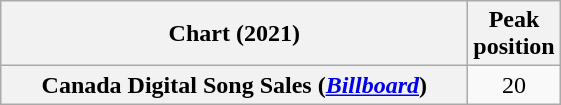<table class="wikitable sortable plainrowheaders" style="text-align:center">
<tr>
<th scope="col" style="width:19em">Chart (2021)</th>
<th scope="col">Peak<br>position</th>
</tr>
<tr>
<th scope="row">Canada Digital Song Sales (<em><a href='#'>Billboard</a></em>)</th>
<td>20</td>
</tr>
</table>
